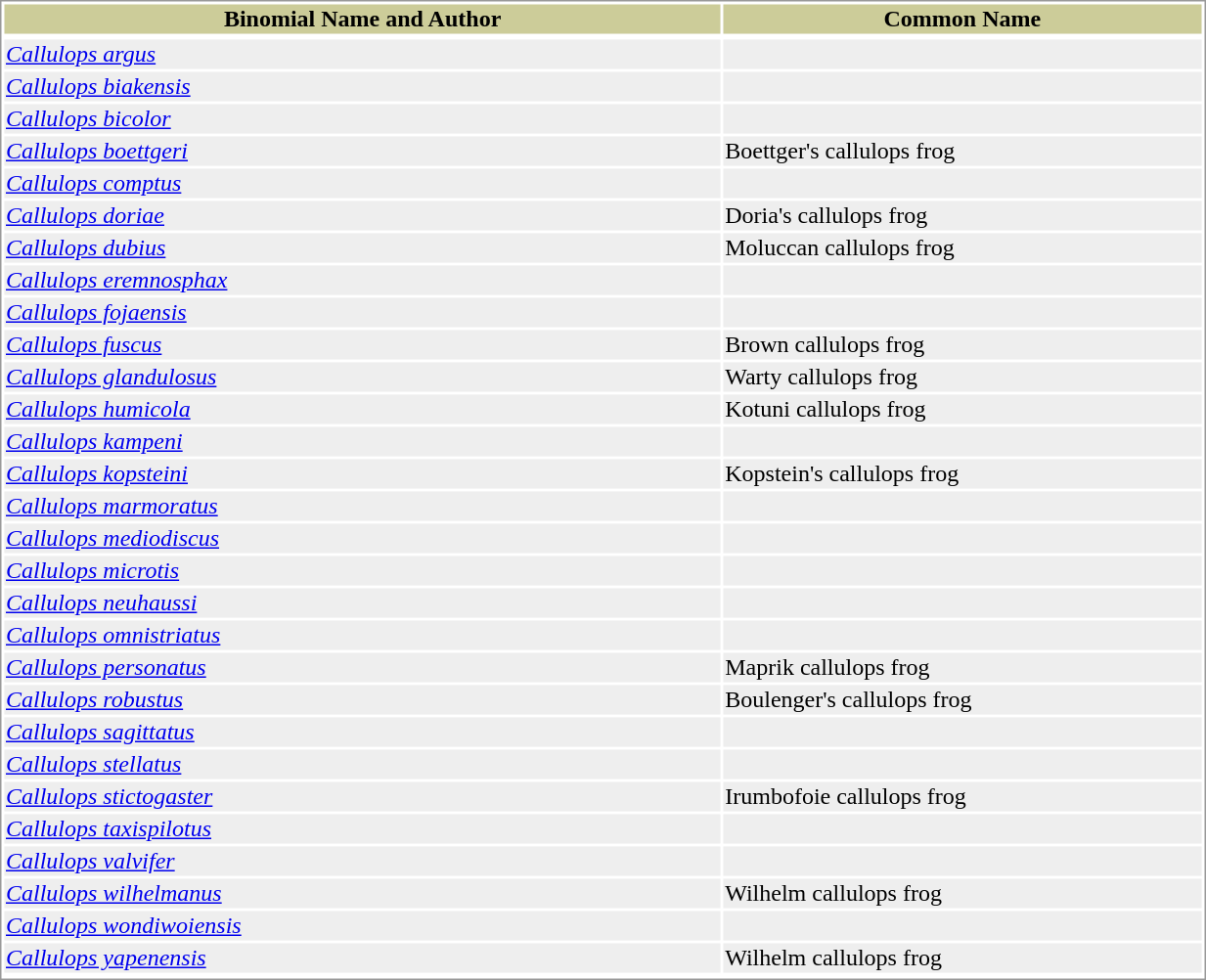<table style="text-align:left; border:1px solid #999999; width: 65%">
<tr style="background:#CCCC99; text-align: center; ">
<th style="width: 60%; ">Binomial Name and Author</th>
<th style="width: 40%; ">Common Name</th>
</tr>
<tr>
</tr>
<tr style="background:#EEEEEE;">
<td><em><a href='#'>Callulops argus</a></em> </td>
<td></td>
</tr>
<tr style="background:#EEEEEE;">
<td><em><a href='#'>Callulops biakensis</a></em> </td>
<td></td>
</tr>
<tr style="background:#EEEEEE;">
<td><em><a href='#'>Callulops bicolor</a></em> </td>
<td></td>
</tr>
<tr style="background:#EEEEEE;">
<td><em><a href='#'>Callulops boettgeri</a></em> </td>
<td>Boettger's callulops frog</td>
</tr>
<tr style="background:#EEEEEE;">
<td><em><a href='#'>Callulops comptus</a></em> </td>
<td></td>
</tr>
<tr style="background:#EEEEEE;">
<td><em><a href='#'>Callulops doriae</a></em> </td>
<td>Doria's callulops frog</td>
</tr>
<tr style="background:#EEEEEE;">
<td><em><a href='#'>Callulops dubius</a></em> </td>
<td>Moluccan callulops frog</td>
</tr>
<tr style="background:#EEEEEE;">
<td><em><a href='#'>Callulops eremnosphax</a></em> </td>
<td></td>
</tr>
<tr style="background:#EEEEEE;">
<td><em><a href='#'>Callulops fojaensis</a></em> </td>
<td></td>
</tr>
<tr style="background:#EEEEEE;">
<td><em><a href='#'>Callulops fuscus</a></em> </td>
<td>Brown callulops frog</td>
</tr>
<tr style="background:#EEEEEE;">
<td><em><a href='#'>Callulops glandulosus</a></em> </td>
<td>Warty callulops frog</td>
</tr>
<tr style="background:#EEEEEE;">
<td><em><a href='#'>Callulops humicola</a></em> </td>
<td>Kotuni callulops frog</td>
</tr>
<tr style="background:#EEEEEE;">
<td><em><a href='#'>Callulops kampeni</a></em> </td>
<td></td>
</tr>
<tr style="background:#EEEEEE;">
<td><em><a href='#'>Callulops kopsteini</a></em> </td>
<td>Kopstein's callulops frog</td>
</tr>
<tr style="background:#EEEEEE;">
<td><em><a href='#'>Callulops marmoratus</a></em> </td>
<td></td>
</tr>
<tr style="background:#EEEEEE;">
<td><em><a href='#'>Callulops mediodiscus</a></em> </td>
<td></td>
</tr>
<tr style="background:#EEEEEE;">
<td><em><a href='#'>Callulops microtis</a></em> </td>
<td></td>
</tr>
<tr style="background:#EEEEEE;">
<td><em><a href='#'>Callulops neuhaussi</a></em> </td>
<td></td>
</tr>
<tr style="background:#EEEEEE;">
<td><em><a href='#'>Callulops omnistriatus</a></em> </td>
<td></td>
</tr>
<tr style="background:#EEEEEE;">
<td><em><a href='#'>Callulops personatus</a></em> </td>
<td>Maprik callulops frog</td>
</tr>
<tr style="background:#EEEEEE;">
<td><em><a href='#'>Callulops robustus</a></em> </td>
<td>Boulenger's callulops frog</td>
</tr>
<tr style="background:#EEEEEE;">
<td><em><a href='#'>Callulops sagittatus</a></em> </td>
<td></td>
</tr>
<tr style="background:#EEEEEE;">
<td><em><a href='#'>Callulops stellatus</a></em> </td>
<td></td>
</tr>
<tr style="background:#EEEEEE;">
<td><em><a href='#'>Callulops stictogaster</a></em> </td>
<td>Irumbofoie callulops frog</td>
</tr>
<tr style="background:#EEEEEE;">
<td><em><a href='#'>Callulops taxispilotus</a></em> </td>
<td></td>
</tr>
<tr style="background:#EEEEEE;">
<td><em><a href='#'>Callulops valvifer</a></em> </td>
<td></td>
</tr>
<tr style="background:#EEEEEE;">
<td><em><a href='#'>Callulops wilhelmanus</a></em> </td>
<td>Wilhelm callulops frog</td>
</tr>
<tr style="background:#EEEEEE;">
<td><em><a href='#'>Callulops wondiwoiensis</a></em> </td>
<td></td>
</tr>
<tr style="background:#EEEEEE;">
<td><em><a href='#'>Callulops yapenensis</a></em> </td>
<td>Wilhelm callulops frog</td>
</tr>
<tr>
</tr>
</table>
